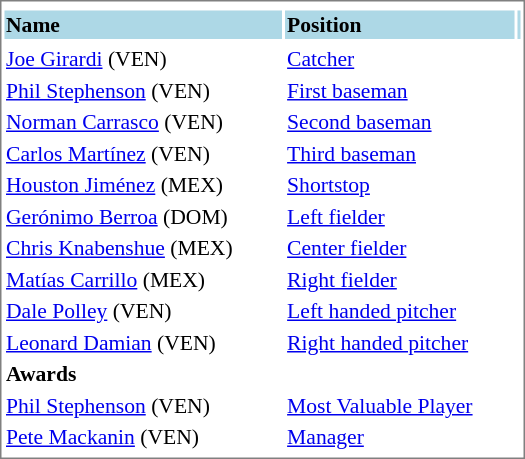<table cellpadding="1" width="350px" style="font-size: 90%; border: 1px solid gray;">
<tr align="center" style="font-size: larger;">
<td colspan=6></td>
</tr>
<tr style="background:lightblue;">
<td><strong>Name</strong></td>
<td><strong>Position</strong></td>
<td></td>
</tr>
<tr align="center" style="vertical-align: middle;" style="background:lightblue;">
</tr>
<tr>
<td><a href='#'>Joe Girardi</a> (VEN)</td>
<td><a href='#'>Catcher</a></td>
</tr>
<tr>
<td><a href='#'>Phil Stephenson</a> (VEN)</td>
<td><a href='#'>First baseman</a></td>
</tr>
<tr>
<td><a href='#'>Norman Carrasco</a> (VEN)</td>
<td><a href='#'>Second baseman</a></td>
</tr>
<tr>
<td><a href='#'>Carlos Martínez</a> (VEN)</td>
<td><a href='#'>Third baseman</a></td>
</tr>
<tr>
<td><a href='#'>Houston Jiménez</a> (MEX)</td>
<td><a href='#'>Shortstop</a></td>
</tr>
<tr>
<td><a href='#'>Gerónimo Berroa</a> (DOM)</td>
<td><a href='#'>Left fielder</a></td>
</tr>
<tr>
<td><a href='#'>Chris Knabenshue</a> (MEX)</td>
<td><a href='#'>Center fielder</a></td>
</tr>
<tr>
<td><a href='#'>Matías Carrillo</a> (MEX)</td>
<td><a href='#'>Right fielder</a></td>
</tr>
<tr>
<td><a href='#'>Dale Polley</a> (VEN)</td>
<td><a href='#'>Left handed pitcher</a></td>
</tr>
<tr>
<td><a href='#'>Leonard Damian</a> (VEN)</td>
<td><a href='#'>Right handed pitcher</a></td>
</tr>
<tr>
<td><strong>Awards</strong></td>
</tr>
<tr>
<td><a href='#'>Phil Stephenson</a> (VEN)</td>
<td><a href='#'>Most Valuable Player</a></td>
</tr>
<tr>
<td><a href='#'>Pete Mackanin</a> (VEN)</td>
<td><a href='#'>Manager</a></td>
</tr>
<tr>
</tr>
</table>
